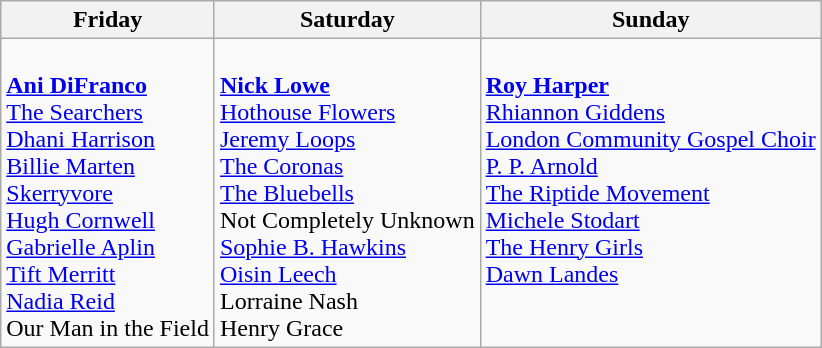<table class="wikitable">
<tr>
<th>Friday</th>
<th>Saturday</th>
<th>Sunday</th>
</tr>
<tr valign="top">
<td><br><strong><a href='#'>Ani DiFranco</a></strong><br>
<a href='#'>The Searchers</a><br>
<a href='#'>Dhani Harrison</a><br>
<a href='#'>Billie Marten</a><br>
<a href='#'>Skerryvore</a><br>
<a href='#'>Hugh Cornwell</a><br>
<a href='#'>Gabrielle Aplin</a><br>
<a href='#'>Tift Merritt</a><br>
<a href='#'>Nadia Reid</a><br>
Our Man in the Field</td>
<td><br><strong><a href='#'>Nick Lowe</a></strong><br>
<a href='#'>Hothouse Flowers</a><br>
<a href='#'>Jeremy Loops</a><br>
<a href='#'>The Coronas</a><br>
<a href='#'>The Bluebells</a><br>
Not Completely Unknown<br>
<a href='#'>Sophie B. Hawkins</a><br>
<a href='#'>Oisin Leech</a><br>
Lorraine Nash<br>
Henry Grace</td>
<td><br><strong><a href='#'>Roy Harper</a></strong><br>
<a href='#'>Rhiannon Giddens</a><br>
<a href='#'>London Community Gospel Choir</a><br>
<a href='#'>P. P. Arnold</a><br>
<a href='#'>The Riptide Movement</a><br>
<a href='#'>Michele Stodart</a><br>
<a href='#'>The Henry Girls</a><br>
<a href='#'>Dawn Landes</a></td>
</tr>
</table>
